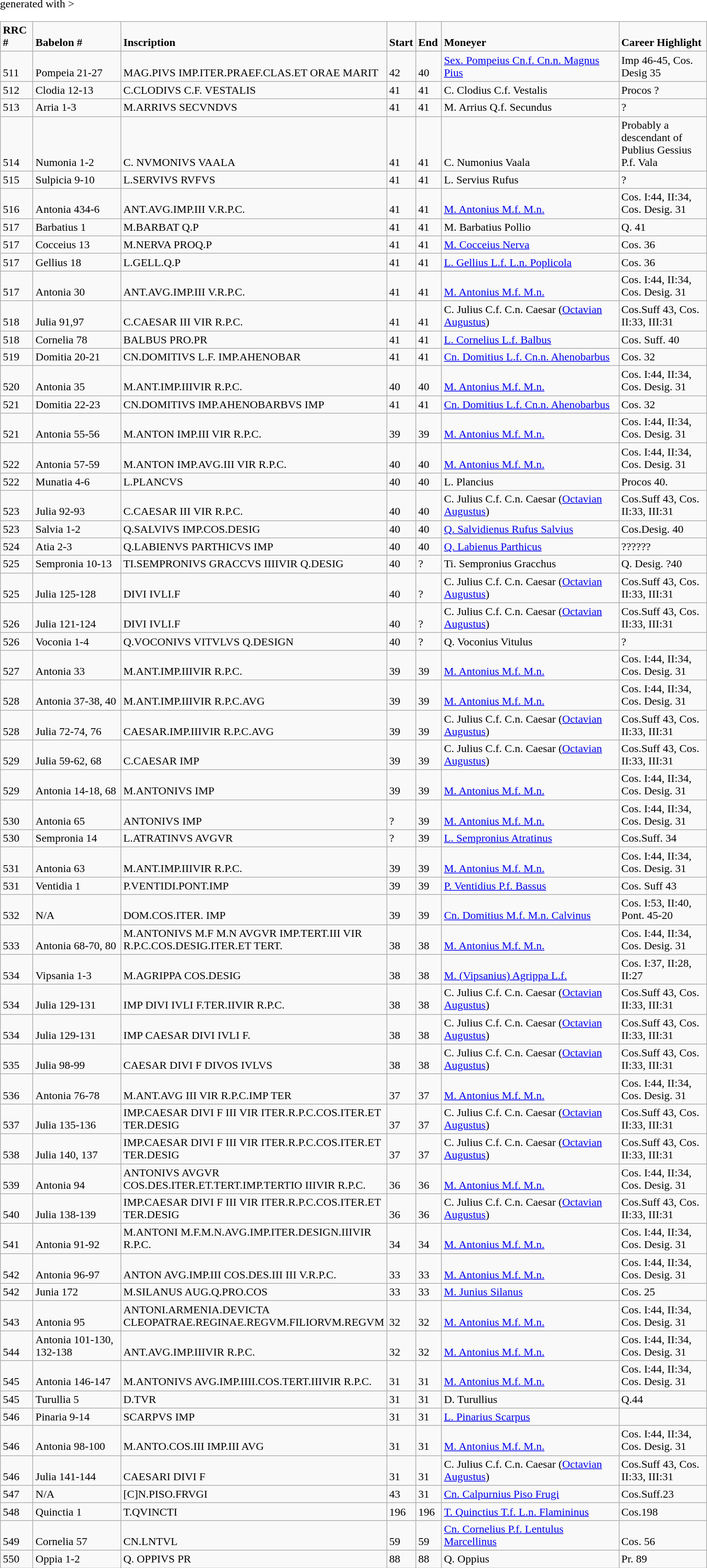<table class="wikitable" <hiddentext>generated with >
<tr valign="bottom">
<td width="40" Height="12.75"><strong>RRC #</strong></td>
<td width="120"><strong>Babelon #</strong></td>
<td width="80"><strong>Inscription</strong></td>
<td width="30"><strong>Start</strong></td>
<td width="30"><strong>End</strong></td>
<td width="250"><strong>Moneyer</strong></td>
<td width="120"><strong>Career Highlight</strong></td>
</tr>
<tr valign="bottom">
<td Height="12.75">511</td>
<td>Pompeia 21-27</td>
<td>MAG.PIVS IMP.ITER.PRAEF.CLAS.ET ORAE MARIT</td>
<td>42</td>
<td>40</td>
<td><a href='#'>Sex. Pompeius Cn.f. Cn.n. Magnus Pius</a></td>
<td>Imp 46-45, Cos. Desig 35</td>
</tr>
<tr valign="bottom">
<td Height="12.75">512</td>
<td>Clodia 12-13</td>
<td>C.CLODIVS C.F. VESTALIS</td>
<td>41</td>
<td>41</td>
<td>C. Clodius C.f. Vestalis</td>
<td>Procos ?</td>
</tr>
<tr valign="bottom">
<td Height="12.75">513</td>
<td>Arria 1-3</td>
<td>M.ARRIVS SECVNDVS</td>
<td>41</td>
<td>41</td>
<td>M. Arrius Q.f. Secundus</td>
<td>?</td>
</tr>
<tr valign="bottom">
<td Height="12.75">514</td>
<td>Numonia 1-2</td>
<td>C. NVMONIVS VAALA</td>
<td>41</td>
<td>41</td>
<td>C. Numonius Vaala</td>
<td>Probably a descendant of Publius Gessius P.f. Vala</td>
</tr>
<tr valign="bottom">
<td Height="12.75">515</td>
<td>Sulpicia 9-10</td>
<td>L.SERVIVS RVFVS</td>
<td>41</td>
<td>41</td>
<td>L. Servius Rufus</td>
<td>?</td>
</tr>
<tr valign="bottom">
<td Height="12.75">516</td>
<td>Antonia 434-6</td>
<td>ANT.AVG.IMP.III V.R.P.C.</td>
<td>41</td>
<td>41</td>
<td><a href='#'>M. Antonius M.f. M.n.</a></td>
<td>Cos. I:44, II:34, Cos. Desig. 31</td>
</tr>
<tr valign="bottom">
<td Height="12.75">517</td>
<td>Barbatius 1</td>
<td>M.BARBAT Q.P</td>
<td>41</td>
<td>41</td>
<td>M. Barbatius Pollio</td>
<td>Q. 41</td>
</tr>
<tr valign="bottom">
<td Height="12.75">517</td>
<td>Cocceius 13</td>
<td>M.NERVA PROQ.P</td>
<td>41</td>
<td>41</td>
<td><a href='#'>M. Cocceius Nerva</a></td>
<td>Cos. 36</td>
</tr>
<tr valign="bottom">
<td Height="12.75">517</td>
<td>Gellius 18</td>
<td>L.GELL.Q.P</td>
<td>41</td>
<td>41</td>
<td><a href='#'>L. Gellius L.f. L.n. Poplicola</a></td>
<td>Cos. 36</td>
</tr>
<tr valign="bottom">
<td Height="12.75">517</td>
<td>Antonia 30</td>
<td>ANT.AVG.IMP.III V.R.P.C.</td>
<td>41</td>
<td>41</td>
<td><a href='#'>M. Antonius M.f. M.n.</a></td>
<td>Cos. I:44, II:34, Cos. Desig. 31</td>
</tr>
<tr valign="bottom">
<td Height="12.75">518</td>
<td>Julia 91,97</td>
<td>C.CAESAR III VIR R.P.C.</td>
<td>41</td>
<td>41</td>
<td>C. Julius C.f. C.n. Caesar (<a href='#'>Octavian Augustus</a>)</td>
<td>Cos.Suff 43, Cos. II:33, III:31</td>
</tr>
<tr valign="bottom">
<td Height="12.75">518</td>
<td>Cornelia 78</td>
<td>BALBUS PRO.PR</td>
<td>41</td>
<td>41</td>
<td><a href='#'>L. Cornelius L.f. Balbus</a></td>
<td>Cos. Suff. 40</td>
</tr>
<tr valign="bottom">
<td Height="12.75">519</td>
<td>Domitia 20-21</td>
<td>CN.DOMITIVS L.F. IMP.AHENOBAR</td>
<td>41</td>
<td>41</td>
<td><a href='#'>Cn. Domitius L.f. Cn.n. Ahenobarbus</a></td>
<td>Cos. 32</td>
</tr>
<tr valign="bottom">
<td Height="12.75">520</td>
<td>Antonia 35</td>
<td>M.ANT.IMP.IIIVIR R.P.C.</td>
<td>40</td>
<td>40</td>
<td><a href='#'>M. Antonius M.f. M.n.</a></td>
<td>Cos. I:44, II:34, Cos. Desig. 31</td>
</tr>
<tr valign="bottom">
<td Height="12.75">521</td>
<td>Domitia 22-23</td>
<td>CN.DOMITIVS IMP.AHENOBARBVS IMP</td>
<td>41</td>
<td>41</td>
<td><a href='#'>Cn. Domitius L.f. Cn.n. Ahenobarbus</a></td>
<td>Cos. 32</td>
</tr>
<tr valign="bottom">
<td Height="12.75">521</td>
<td>Antonia 55-56</td>
<td>M.ANTON IMP.III VIR R.P.C.</td>
<td>39</td>
<td>39</td>
<td><a href='#'>M. Antonius M.f. M.n.</a></td>
<td>Cos. I:44, II:34, Cos. Desig. 31</td>
</tr>
<tr valign="bottom">
<td Height="12.75">522</td>
<td>Antonia 57-59</td>
<td>M.ANTON IMP.AVG.III VIR R.P.C.</td>
<td>40</td>
<td>40</td>
<td><a href='#'>M. Antonius M.f. M.n.</a></td>
<td>Cos. I:44, II:34, Cos. Desig. 31</td>
</tr>
<tr valign="bottom">
<td Height="12.75">522</td>
<td>Munatia 4-6</td>
<td>L.PLANCVS</td>
<td>40</td>
<td>40</td>
<td>L. Plancius</td>
<td>Procos 40.</td>
</tr>
<tr valign="bottom">
<td Height="12.75">523</td>
<td>Julia 92-93</td>
<td>C.CAESAR III VIR R.P.C.</td>
<td>40</td>
<td>40</td>
<td>C. Julius C.f. C.n. Caesar (<a href='#'>Octavian Augustus</a>)</td>
<td>Cos.Suff 43, Cos. II:33, III:31</td>
</tr>
<tr valign="bottom">
<td Height="12.75">523</td>
<td>Salvia 1-2</td>
<td>Q.SALVIVS IMP.COS.DESIG</td>
<td>40</td>
<td>40</td>
<td><a href='#'>Q. Salvidienus Rufus Salvius</a></td>
<td>Cos.Desig. 40</td>
</tr>
<tr valign="bottom">
<td Height="12.75">524</td>
<td>Atia 2-3</td>
<td>Q.LABIENVS PARTHICVS IMP</td>
<td>40</td>
<td>40</td>
<td><a href='#'>Q. Labienus Parthicus</a></td>
<td>??????</td>
</tr>
<tr valign="bottom">
<td Height="12.75">525</td>
<td>Sempronia 10-13</td>
<td>TI.SEMPRONIVS GRACCVS IIIIVIR Q.DESIG</td>
<td>40</td>
<td>?</td>
<td>Ti. Sempronius Gracchus</td>
<td>Q. Desig. ?40</td>
</tr>
<tr valign="bottom">
<td Height="12.75">525</td>
<td>Julia 125-128</td>
<td>DIVI IVLI.F</td>
<td>40</td>
<td>?</td>
<td>C. Julius C.f. C.n. Caesar (<a href='#'>Octavian Augustus</a>)</td>
<td>Cos.Suff 43, Cos. II:33, III:31</td>
</tr>
<tr valign="bottom">
<td Height="12.75">526</td>
<td>Julia 121-124</td>
<td>DIVI IVLI.F</td>
<td>40</td>
<td>?</td>
<td>C. Julius C.f. C.n. Caesar (<a href='#'>Octavian Augustus</a>)</td>
<td>Cos.Suff 43, Cos. II:33, III:31</td>
</tr>
<tr valign="bottom">
<td Height="12.75">526</td>
<td>Voconia 1-4</td>
<td>Q.VOCONIVS VITVLVS Q.DESIGN</td>
<td>40</td>
<td>?</td>
<td>Q. Voconius Vitulus</td>
<td>?</td>
</tr>
<tr valign="bottom">
<td Height="12.75">527</td>
<td>Antonia 33</td>
<td>M.ANT.IMP.IIIVIR R.P.C.</td>
<td>39</td>
<td>39</td>
<td><a href='#'>M. Antonius M.f. M.n.</a></td>
<td>Cos. I:44, II:34, Cos. Desig. 31</td>
</tr>
<tr valign="bottom">
<td Height="12.75">528</td>
<td>Antonia 37-38, 40</td>
<td>M.ANT.IMP.IIIVIR R.P.C.AVG</td>
<td>39</td>
<td>39</td>
<td><a href='#'>M. Antonius M.f. M.n.</a></td>
<td>Cos. I:44, II:34, Cos. Desig. 31</td>
</tr>
<tr valign="bottom">
<td Height="12.75">528</td>
<td>Julia 72-74, 76</td>
<td>CAESAR.IMP.IIIVIR R.P.C.AVG</td>
<td>39</td>
<td>39</td>
<td>C. Julius C.f. C.n. Caesar (<a href='#'>Octavian Augustus</a>)</td>
<td>Cos.Suff 43, Cos. II:33, III:31</td>
</tr>
<tr valign="bottom">
<td Height="12.75">529</td>
<td>Julia 59-62, 68</td>
<td>C.CAESAR IMP</td>
<td>39</td>
<td>39</td>
<td>C. Julius C.f. C.n. Caesar (<a href='#'>Octavian Augustus</a>)</td>
<td>Cos.Suff 43, Cos. II:33, III:31</td>
</tr>
<tr valign="bottom">
<td Height="12.75">529</td>
<td>Antonia 14-18, 68</td>
<td>M.ANTONIVS IMP</td>
<td>39</td>
<td>39</td>
<td><a href='#'>M. Antonius M.f. M.n.</a></td>
<td>Cos. I:44, II:34, Cos. Desig. 31</td>
</tr>
<tr valign="bottom">
<td Height="12.75">530</td>
<td>Antonia 65</td>
<td>ANTONIVS IMP</td>
<td>?</td>
<td>39</td>
<td><a href='#'>M. Antonius M.f. M.n.</a></td>
<td>Cos. I:44, II:34, Cos. Desig. 31</td>
</tr>
<tr valign="bottom">
<td Height="12.75">530</td>
<td>Sempronia 14</td>
<td>L.ATRATINVS AVGVR</td>
<td>?</td>
<td>39</td>
<td><a href='#'>L. Sempronius Atratinus</a></td>
<td>Cos.Suff. 34</td>
</tr>
<tr valign="bottom">
<td Height="12.75">531</td>
<td>Antonia 63</td>
<td>M.ANT.IMP.IIIVIR R.P.C.</td>
<td>39</td>
<td>39</td>
<td><a href='#'>M. Antonius M.f. M.n.</a></td>
<td>Cos. I:44, II:34, Cos. Desig. 31</td>
</tr>
<tr valign="bottom">
<td Height="12.75">531</td>
<td>Ventidia 1</td>
<td>P.VENTIDI.PONT.IMP</td>
<td>39</td>
<td>39</td>
<td><a href='#'>P. Ventidius P.f. Bassus</a></td>
<td>Cos. Suff 43</td>
</tr>
<tr valign="bottom">
<td Height="12.75">532</td>
<td>N/A</td>
<td>DOM.COS.ITER. IMP</td>
<td>39</td>
<td>39</td>
<td><a href='#'>Cn. Domitius M.f. M.n. Calvinus</a></td>
<td>Cos. I:53, II:40, Pont. 45-20</td>
</tr>
<tr valign="bottom">
<td Height="12.75">533</td>
<td>Antonia 68-70, 80</td>
<td>M.ANTONIVS M.F M.N AVGVR IMP.TERT.III VIR R.P.C.COS.DESIG.ITER.ET TERT.</td>
<td>38</td>
<td>38</td>
<td><a href='#'>M. Antonius M.f. M.n.</a></td>
<td>Cos. I:44, II:34, Cos. Desig. 31</td>
</tr>
<tr valign="bottom">
<td Height="12.75">534</td>
<td>Vipsania 1-3</td>
<td>M.AGRIPPA COS.DESIG</td>
<td>38</td>
<td>38</td>
<td><a href='#'>M. (Vipsanius) Agrippa L.f.</a></td>
<td>Cos. I:37, II:28, II:27</td>
</tr>
<tr valign="bottom">
<td Height="12.75">534</td>
<td>Julia 129-131</td>
<td>IMP DIVI IVLI F.TER.IIVIR R.P.C.</td>
<td>38</td>
<td>38</td>
<td>C. Julius C.f. C.n. Caesar (<a href='#'>Octavian Augustus</a>)</td>
<td>Cos.Suff 43, Cos. II:33, III:31</td>
</tr>
<tr valign="bottom">
<td Height="12.75">534</td>
<td>Julia 129-131</td>
<td>IMP CAESAR DIVI IVLI F.</td>
<td>38</td>
<td>38</td>
<td>C. Julius C.f. C.n. Caesar (<a href='#'>Octavian Augustus</a>)</td>
<td>Cos.Suff 43, Cos. II:33, III:31</td>
</tr>
<tr valign="bottom">
<td Height="12.75">535</td>
<td>Julia 98-99</td>
<td>CAESAR DIVI F DIVOS IVLVS</td>
<td>38</td>
<td>38</td>
<td>C. Julius C.f. C.n. Caesar (<a href='#'>Octavian Augustus</a>)</td>
<td>Cos.Suff 43, Cos. II:33, III:31</td>
</tr>
<tr valign="bottom">
<td Height="12.75">536</td>
<td>Antonia 76-78</td>
<td>M.ANT.AVG III VIR R.P.C.IMP TER</td>
<td>37</td>
<td>37</td>
<td><a href='#'>M. Antonius M.f. M.n.</a></td>
<td>Cos. I:44, II:34, Cos. Desig. 31</td>
</tr>
<tr valign="bottom">
<td Height="12.75">537</td>
<td>Julia 135-136</td>
<td>IMP.CAESAR DIVI F III VIR ITER.R.P.C.COS.ITER.ET TER.DESIG</td>
<td>37</td>
<td>37</td>
<td>C. Julius C.f. C.n. Caesar (<a href='#'>Octavian Augustus</a>)</td>
<td>Cos.Suff 43, Cos. II:33, III:31</td>
</tr>
<tr valign="bottom">
<td Height="12.75">538</td>
<td>Julia 140, 137</td>
<td>IMP.CAESAR DIVI F III VIR ITER.R.P.C.COS.ITER.ET TER.DESIG</td>
<td>37</td>
<td>37</td>
<td>C. Julius C.f. C.n. Caesar (<a href='#'>Octavian Augustus</a>)</td>
<td>Cos.Suff 43, Cos. II:33, III:31</td>
</tr>
<tr valign="bottom">
<td Height="12.75">539</td>
<td>Antonia 94</td>
<td>ANTONIVS AVGVR COS.DES.ITER.ET.TERT.IMP.TERTIO IIIVIR R.P.C.</td>
<td>36</td>
<td>36</td>
<td><a href='#'>M. Antonius M.f. M.n.</a></td>
<td>Cos. I:44, II:34, Cos. Desig. 31</td>
</tr>
<tr valign="bottom">
<td Height="12.75">540</td>
<td>Julia 138-139</td>
<td>IMP.CAESAR DIVI F III VIR ITER.R.P.C.COS.ITER.ET TER.DESIG</td>
<td>36</td>
<td>36</td>
<td>C. Julius C.f. C.n. Caesar (<a href='#'>Octavian Augustus</a>)</td>
<td>Cos.Suff 43, Cos. II:33, III:31</td>
</tr>
<tr valign="bottom">
<td Height="12.75">541</td>
<td>Antonia 91-92</td>
<td>M.ANTONI M.F.M.N.AVG.IMP.ITER.DESIGN.IIIVIR R.P.C.</td>
<td>34</td>
<td>34</td>
<td><a href='#'>M. Antonius M.f. M.n.</a></td>
<td>Cos. I:44, II:34, Cos. Desig. 31</td>
</tr>
<tr valign="bottom">
<td Height="12.75">542</td>
<td>Antonia 96-97</td>
<td>ANTON AVG.IMP.III COS.DES.III III V.R.P.C.</td>
<td>33</td>
<td>33</td>
<td><a href='#'>M. Antonius M.f. M.n.</a></td>
<td>Cos. I:44, II:34, Cos. Desig. 31</td>
</tr>
<tr valign="bottom">
<td Height="12.75">542</td>
<td>Junia 172</td>
<td>M.SILANUS AUG.Q.PRO.COS</td>
<td>33</td>
<td>33</td>
<td><a href='#'>M. Junius Silanus</a></td>
<td>Cos. 25</td>
</tr>
<tr valign="bottom">
<td Height="12.75">543</td>
<td>Antonia 95</td>
<td>ANTONI.ARMENIA.DEVICTA CLEOPATRAE.REGINAE.REGVM.FILIORVM.REGVM</td>
<td>32</td>
<td>32</td>
<td><a href='#'>M. Antonius M.f. M.n.</a></td>
<td>Cos. I:44, II:34, Cos. Desig. 31</td>
</tr>
<tr valign="bottom">
<td Height="12.75">544</td>
<td>Antonia 101-130, 132-138</td>
<td>ANT.AVG.IMP.IIIVIR R.P.C.</td>
<td>32</td>
<td>32</td>
<td><a href='#'>M. Antonius M.f. M.n.</a></td>
<td>Cos. I:44, II:34, Cos. Desig. 31</td>
</tr>
<tr valign="bottom">
<td Height="12.75">545</td>
<td>Antonia 146-147</td>
<td>M.ANTONIVS AVG.IMP.IIII.COS.TERT.IIIVIR R.P.C.</td>
<td>31</td>
<td>31</td>
<td><a href='#'>M. Antonius M.f. M.n.</a></td>
<td>Cos. I:44, II:34, Cos. Desig. 31</td>
</tr>
<tr valign="bottom">
<td Height="12.75">545</td>
<td>Turullia 5</td>
<td>D.TVR</td>
<td>31</td>
<td>31</td>
<td>D. Turullius</td>
<td>Q.44</td>
</tr>
<tr valign="bottom">
<td Height="12.75">546</td>
<td>Pinaria 9-14</td>
<td>SCARPVS IMP</td>
<td>31</td>
<td>31</td>
<td><a href='#'>L. Pinarius Scarpus</a></td>
<td></td>
</tr>
<tr valign="bottom">
<td Height="12.75">546</td>
<td>Antonia 98-100</td>
<td>M.ANTO.COS.III IMP.III AVG</td>
<td>31</td>
<td>31</td>
<td><a href='#'>M. Antonius M.f. M.n.</a></td>
<td>Cos. I:44, II:34, Cos. Desig. 31</td>
</tr>
<tr valign="bottom">
<td Height="12.75">546</td>
<td>Julia 141-144</td>
<td>CAESARI DIVI F</td>
<td>31</td>
<td>31</td>
<td>C. Julius C.f. C.n. Caesar (<a href='#'>Octavian Augustus</a>)</td>
<td>Cos.Suff 43, Cos. II:33, III:31</td>
</tr>
<tr valign="bottom">
<td Height="12.75">547</td>
<td>N/A</td>
<td>[C]N.PISO.FRVGI</td>
<td>43</td>
<td>31</td>
<td><a href='#'>Cn. Calpurnius Piso Frugi</a></td>
<td>Cos.Suff.23</td>
</tr>
<tr valign="bottom">
<td Height="12.75">548</td>
<td>Quinctia 1</td>
<td>T.QVINCTI</td>
<td>196</td>
<td>196</td>
<td><a href='#'>T. Quinctius T.f. L.n. Flamininus</a></td>
<td>Cos.198</td>
</tr>
<tr valign="bottom">
<td Height="12.75">549</td>
<td>Cornelia 57</td>
<td>CN.LNTVL</td>
<td>59</td>
<td>59</td>
<td><a href='#'>Cn. Cornelius P.f. Lentulus Marcellinus</a></td>
<td>Cos. 56</td>
</tr>
<tr valign="bottom">
<td Height="12.75">550</td>
<td>Oppia 1-2</td>
<td>Q. OPPIVS PR</td>
<td>88</td>
<td>88</td>
<td>Q. Oppius</td>
<td>Pr. 89</td>
</tr>
</table>
